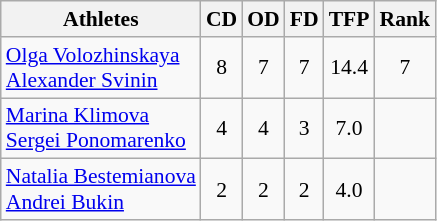<table class="wikitable" border="1" style="font-size:90%">
<tr>
<th>Athletes</th>
<th>CD</th>
<th>OD</th>
<th>FD</th>
<th>TFP</th>
<th>Rank</th>
</tr>
<tr align=center>
<td align=left><a href='#'>Olga Volozhinskaya</a><br><a href='#'>Alexander Svinin</a></td>
<td>8</td>
<td>7</td>
<td>7</td>
<td>14.4</td>
<td>7</td>
</tr>
<tr align=center>
<td align=left><a href='#'>Marina Klimova</a><br><a href='#'>Sergei Ponomarenko</a></td>
<td>4</td>
<td>4</td>
<td>3</td>
<td>7.0</td>
<td></td>
</tr>
<tr align=center>
<td align=left><a href='#'>Natalia Bestemianova</a><br><a href='#'>Andrei Bukin</a></td>
<td>2</td>
<td>2</td>
<td>2</td>
<td>4.0</td>
<td></td>
</tr>
</table>
